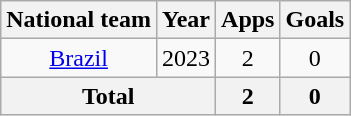<table class="wikitable" style="text-align:center">
<tr>
<th>National team</th>
<th>Year</th>
<th>Apps</th>
<th>Goals</th>
</tr>
<tr>
<td><a href='#'>Brazil</a></td>
<td>2023</td>
<td>2</td>
<td>0</td>
</tr>
<tr>
<th colspan="2">Total</th>
<th>2</th>
<th>0</th>
</tr>
</table>
